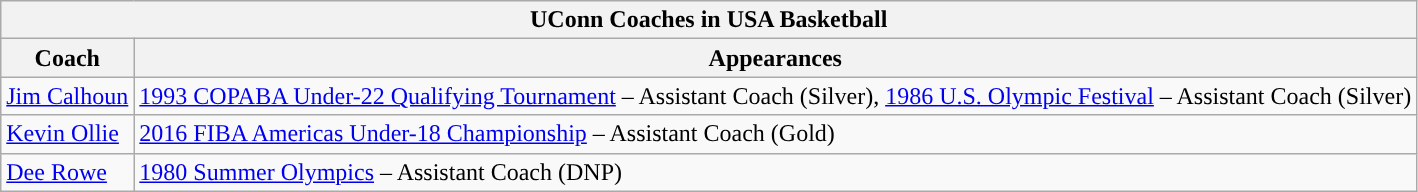<table class="wikitable">
<tr>
<th colspan="2">UConn Coaches in USA Basketball</th>
</tr>
<tr>
<th>Coach</th>
<th>Appearances</th>
</tr>
<tr>
<td><a href='#'>Jim Calhoun</a></td>
<td><a href='#'>1993 COPABA Under-22 Qualifying Tournament</a> – Assistant Coach (Silver), <a href='#'>1986 U.S. Olympic Festival</a> – Assistant Coach (Silver)</td>
</tr>
<tr>
<td><a href='#'>Kevin Ollie</a></td>
<td><a href='#'>2016 FIBA Americas Under-18 Championship</a> – Assistant Coach (Gold)</td>
</tr>
<tr>
<td><a href='#'>Dee Rowe</a></td>
<td><a href='#'>1980 Summer Olympics</a> – Assistant Coach (DNP)</td>
</tr>
</table>
